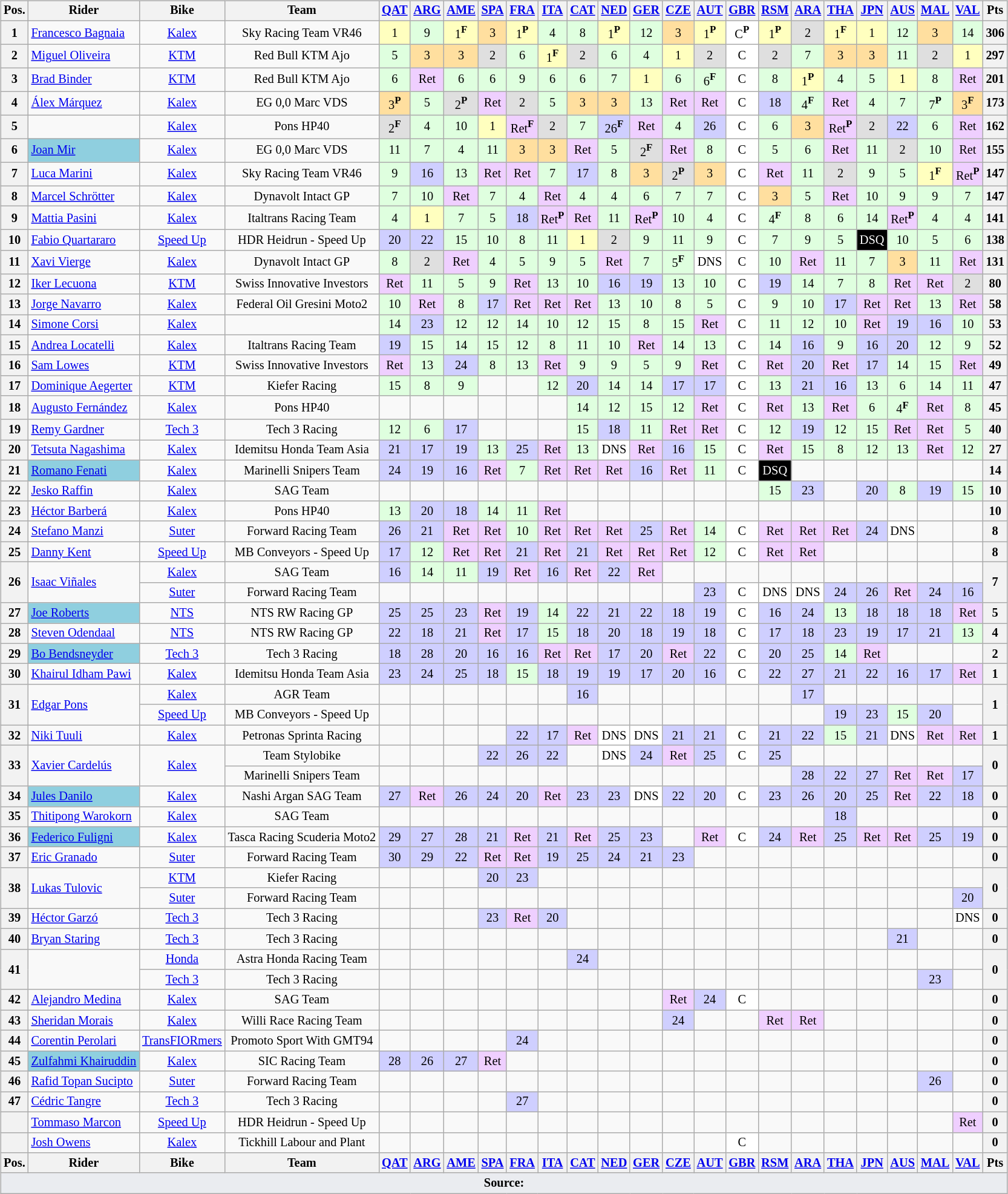<table>
<tr>
<td><br><table class="wikitable" style="font-size: 85%; text-align:center">
<tr valign="top">
<th valign="middle">Pos.</th>
<th valign="middle">Rider</th>
<th valign="middle">Bike</th>
<th valign="middle">Team</th>
<th><a href='#'>QAT</a><br></th>
<th><a href='#'>ARG</a><br></th>
<th><a href='#'>AME</a><br></th>
<th><a href='#'>SPA</a><br></th>
<th><a href='#'>FRA</a><br></th>
<th><a href='#'>ITA</a><br></th>
<th><a href='#'>CAT</a><br></th>
<th><a href='#'>NED</a><br></th>
<th><a href='#'>GER</a><br></th>
<th><a href='#'>CZE</a><br></th>
<th><a href='#'>AUT</a><br></th>
<th><a href='#'>GBR</a><br></th>
<th><a href='#'>RSM</a><br></th>
<th><a href='#'>ARA</a><br></th>
<th><a href='#'>THA</a><br></th>
<th><a href='#'>JPN</a><br></th>
<th><a href='#'>AUS</a><br></th>
<th><a href='#'>MAL</a><br></th>
<th><a href='#'>VAL</a><br></th>
<th valign="middle">Pts</th>
</tr>
<tr>
<th>1</th>
<td align="left"> <a href='#'>Francesco Bagnaia</a></td>
<td><a href='#'>Kalex</a></td>
<td>Sky Racing Team VR46</td>
<td style="background:#ffffbf;">1</td>
<td style="background:#dfffdf;">9</td>
<td style="background:#ffffbf;">1<strong><sup>F</sup></strong></td>
<td style="background:#ffdf9f;">3</td>
<td style="background:#ffffbf;">1<strong><sup>P</sup></strong></td>
<td style="background:#dfffdf;">4</td>
<td style="background:#dfffdf;">8</td>
<td style="background:#ffffbf;">1<strong><sup>P</sup></strong></td>
<td style="background:#dfffdf;">12</td>
<td style="background:#ffdf9f;">3</td>
<td style="background:#ffffbf;">1<strong><sup>P</sup></strong></td>
<td style="background:#ffffff;">C<strong><sup>P</sup></strong></td>
<td style="background:#ffffbf;">1<strong><sup>P</sup></strong></td>
<td style="background:#dfdfdf;">2</td>
<td style="background:#ffffbf;">1<strong><sup>F</sup></strong></td>
<td style="background:#ffffbf;">1</td>
<td style="background:#dfffdf;">12</td>
<td style="background:#ffdf9f;">3</td>
<td style="background:#dfffdf;">14</td>
<th>306</th>
</tr>
<tr>
<th>2</th>
<td align="left"> <a href='#'>Miguel Oliveira</a></td>
<td><a href='#'>KTM</a></td>
<td>Red Bull KTM Ajo</td>
<td style="background:#dfffdf;">5</td>
<td style="background:#ffdf9f;">3</td>
<td style="background:#ffdf9f;">3</td>
<td style="background:#dfdfdf;">2</td>
<td style="background:#dfffdf;">6</td>
<td style="background:#ffffbf;">1<strong><sup>F</sup></strong></td>
<td style="background:#dfdfdf;">2</td>
<td style="background:#dfffdf;">6</td>
<td style="background:#dfffdf;">4</td>
<td style="background:#ffffbf;">1</td>
<td style="background:#dfdfdf;">2</td>
<td style="background:#ffffff;">C</td>
<td style="background:#dfdfdf;">2</td>
<td style="background:#dfffdf;">7</td>
<td style="background:#ffdf9f;">3</td>
<td style="background:#ffdf9f;">3</td>
<td style="background:#dfffdf;">11</td>
<td style="background:#dfdfdf;">2</td>
<td style="background:#ffffbf;">1</td>
<th>297</th>
</tr>
<tr>
<th>3</th>
<td align="left"> <a href='#'>Brad Binder</a></td>
<td><a href='#'>KTM</a></td>
<td>Red Bull KTM Ajo</td>
<td style="background:#dfffdf;">6</td>
<td style="background:#efcfff;">Ret</td>
<td style="background:#dfffdf;">6</td>
<td style="background:#dfffdf;">6</td>
<td style="background:#dfffdf;">9</td>
<td style="background:#dfffdf;">6</td>
<td style="background:#dfffdf;">6</td>
<td style="background:#dfffdf;">7</td>
<td style="background:#ffffbf;">1</td>
<td style="background:#dfffdf;">6</td>
<td style="background:#dfffdf;">6<strong><sup>F</sup></strong></td>
<td style="background:#ffffff;">C</td>
<td style="background:#dfffdf;">8</td>
<td style="background:#ffffbf;">1<strong><sup>P</sup></strong></td>
<td style="background:#dfffdf;">4</td>
<td style="background:#dfffdf;">5</td>
<td style="background:#ffffbf;">1</td>
<td style="background:#dfffdf;">8</td>
<td style="background:#efcfff;">Ret</td>
<th>201</th>
</tr>
<tr>
<th>4</th>
<td align="left"> <a href='#'>Álex Márquez</a></td>
<td><a href='#'>Kalex</a></td>
<td>EG 0,0 Marc VDS</td>
<td style="background:#ffdf9f;">3<strong><sup>P</sup></strong></td>
<td style="background:#dfffdf;">5</td>
<td style="background:#dfdfdf;">2<strong><sup>P</sup></strong></td>
<td style="background:#efcfff;">Ret</td>
<td style="background:#dfdfdf;">2</td>
<td style="background:#dfffdf;">5</td>
<td style="background:#ffdf9f;">3</td>
<td style="background:#ffdf9f;">3</td>
<td style="background:#dfffdf;">13</td>
<td style="background:#efcfff;">Ret</td>
<td style="background:#efcfff;">Ret</td>
<td style="background:#ffffff;">C</td>
<td style="background:#cfcfff;">18</td>
<td style="background:#dfffdf;">4<strong><sup>F</sup></strong></td>
<td style="background:#efcfff;">Ret</td>
<td style="background:#dfffdf;">4</td>
<td style="background:#dfffdf;">7</td>
<td style="background:#dfffdf;">7<strong><sup>P</sup></strong></td>
<td style="background:#ffdf9f;">3<strong><sup>F</sup></strong></td>
<th>173</th>
</tr>
<tr>
<th>5</th>
<td align="left"></td>
<td><a href='#'>Kalex</a></td>
<td>Pons HP40</td>
<td style="background:#dfdfdf;">2<strong><sup>F</sup></strong></td>
<td style="background:#dfffdf;">4</td>
<td style="background:#dfffdf;">10</td>
<td style="background:#ffffbf;">1</td>
<td style="background:#efcfff;">Ret<strong><sup>F</sup></strong></td>
<td style="background:#dfdfdf;">2</td>
<td style="background:#dfffdf;">7</td>
<td style="background:#cfcfff;">26<strong><sup>F</sup></strong></td>
<td style="background:#efcfff;">Ret</td>
<td style="background:#dfffdf;">4</td>
<td style="background:#cfcfff;">26</td>
<td style="background:#ffffff;">C</td>
<td style="background:#dfffdf;">6</td>
<td style="background:#ffdf9f;">3</td>
<td style="background:#efcfff;">Ret<strong><sup>P</sup></strong></td>
<td style="background:#dfdfdf;">2</td>
<td style="background:#cfcfff;">22</td>
<td style="background:#dfffdf;">6</td>
<td style="background:#efcfff;">Ret</td>
<th>162</th>
</tr>
<tr>
<th>6</th>
<td style="background:#8fcfdf;" align="left"> <a href='#'>Joan Mir</a></td>
<td><a href='#'>Kalex</a></td>
<td>EG 0,0 Marc VDS</td>
<td style="background:#dfffdf;">11</td>
<td style="background:#dfffdf;">7</td>
<td style="background:#dfffdf;">4</td>
<td style="background:#dfffdf;">11</td>
<td style="background:#ffdf9f;">3</td>
<td style="background:#ffdf9f;">3</td>
<td style="background:#efcfff;">Ret</td>
<td style="background:#dfffdf;">5</td>
<td style="background:#dfdfdf;">2<strong><sup>F</sup></strong></td>
<td style="background:#efcfff;">Ret</td>
<td style="background:#dfffdf;">8</td>
<td style="background:#ffffff;">C</td>
<td style="background:#dfffdf;">5</td>
<td style="background:#dfffdf;">6</td>
<td style="background:#efcfff;">Ret</td>
<td style="background:#dfffdf;">11</td>
<td style="background:#dfdfdf;">2</td>
<td style="background:#dfffdf;">10</td>
<td style="background:#efcfff;">Ret</td>
<th>155</th>
</tr>
<tr>
<th>7</th>
<td align="left"> <a href='#'>Luca Marini</a></td>
<td><a href='#'>Kalex</a></td>
<td>Sky Racing Team VR46</td>
<td style="background:#dfffdf;">9</td>
<td style="background:#cfcfff;">16</td>
<td style="background:#dfffdf;">13</td>
<td style="background:#efcfff;">Ret</td>
<td style="background:#efcfff;">Ret</td>
<td style="background:#dfffdf;">7</td>
<td style="background:#cfcfff;">17</td>
<td style="background:#dfffdf;">8</td>
<td style="background:#ffdf9f;">3</td>
<td style="background:#dfdfdf;">2<strong><sup>P</sup></strong></td>
<td style="background:#ffdf9f;">3</td>
<td style="background:#ffffff;">C</td>
<td style="background:#efcfff;">Ret</td>
<td style="background:#dfffdf;">11</td>
<td style="background:#dfdfdf;">2</td>
<td style="background:#dfffdf;">9</td>
<td style="background:#dfffdf;">5</td>
<td style="background:#ffffbf;">1<strong><sup>F</sup></strong></td>
<td style="background:#efcfff;">Ret<strong><sup>P</sup></strong></td>
<th>147</th>
</tr>
<tr>
<th>8</th>
<td align="left"> <a href='#'>Marcel Schrötter</a></td>
<td><a href='#'>Kalex</a></td>
<td>Dynavolt Intact GP</td>
<td style="background:#dfffdf;">7</td>
<td style="background:#dfffdf;">10</td>
<td style="background:#efcfff;">Ret</td>
<td style="background:#dfffdf;">7</td>
<td style="background:#dfffdf;">4</td>
<td style="background:#efcfff;">Ret</td>
<td style="background:#dfffdf;">4</td>
<td style="background:#dfffdf;">4</td>
<td style="background:#dfffdf;">6</td>
<td style="background:#dfffdf;">7</td>
<td style="background:#dfffdf;">7</td>
<td style="background:#ffffff;">C</td>
<td style="background:#ffdf9f;">3</td>
<td style="background:#dfffdf;">5</td>
<td style="background:#efcfff;">Ret</td>
<td style="background:#dfffdf;">10</td>
<td style="background:#dfffdf;">9</td>
<td style="background:#dfffdf;">9</td>
<td style="background:#dfffdf;">7</td>
<th>147</th>
</tr>
<tr>
<th>9</th>
<td align="left"> <a href='#'>Mattia Pasini</a></td>
<td><a href='#'>Kalex</a></td>
<td>Italtrans Racing Team</td>
<td style="background:#dfffdf;">4</td>
<td style="background:#ffffbf;">1</td>
<td style="background:#dfffdf;">7</td>
<td style="background:#dfffdf;">5</td>
<td style="background:#cfcfff;">18</td>
<td style="background:#efcfff;">Ret<strong><sup>P</sup></strong></td>
<td style="background:#efcfff;">Ret</td>
<td style="background:#dfffdf;">11</td>
<td style="background:#efcfff;">Ret<strong><sup>P</sup></strong></td>
<td style="background:#dfffdf;">10</td>
<td style="background:#dfffdf;">4</td>
<td style="background:#ffffff;">C</td>
<td style="background:#dfffdf;">4<strong><sup>F</sup></strong></td>
<td style="background:#dfffdf;">8</td>
<td style="background:#dfffdf;">6</td>
<td style="background:#dfffdf;">14</td>
<td style="background:#efcfff;">Ret<strong><sup>P</sup></strong></td>
<td style="background:#dfffdf;">4</td>
<td style="background:#dfffdf;">4</td>
<th>141</th>
</tr>
<tr>
<th>10</th>
<td align="left"> <a href='#'>Fabio Quartararo</a></td>
<td><a href='#'>Speed Up</a></td>
<td>HDR Heidrun - Speed Up</td>
<td style="background:#cfcfff;">20</td>
<td style="background:#cfcfff;">22</td>
<td style="background:#dfffdf;">15</td>
<td style="background:#dfffdf;">10</td>
<td style="background:#dfffdf;">8</td>
<td style="background:#dfffdf;">11</td>
<td style="background:#ffffbf;">1</td>
<td style="background:#dfdfdf;">2</td>
<td style="background:#dfffdf;">9</td>
<td style="background:#dfffdf;">11</td>
<td style="background:#dfffdf;">9</td>
<td style="background:#ffffff;">C</td>
<td style="background:#dfffdf;">7</td>
<td style="background:#dfffdf;">9</td>
<td style="background:#dfffdf;">5</td>
<td style="background-color:#000000; color:white">DSQ</td>
<td style="background:#dfffdf;">10</td>
<td style="background:#dfffdf;">5</td>
<td style="background:#dfffdf;">6</td>
<th>138</th>
</tr>
<tr>
<th>11</th>
<td align="left"> <a href='#'>Xavi Vierge</a></td>
<td><a href='#'>Kalex</a></td>
<td>Dynavolt Intact GP</td>
<td style="background:#dfffdf;">8</td>
<td style="background:#dfdfdf;">2</td>
<td style="background:#efcfff;">Ret</td>
<td style="background:#dfffdf;">4</td>
<td style="background:#dfffdf;">5</td>
<td style="background:#dfffdf;">9</td>
<td style="background:#dfffdf;">5</td>
<td style="background:#efcfff;">Ret</td>
<td style="background:#dfffdf;">7</td>
<td style="background:#dfffdf;">5<strong><sup>F</sup></strong></td>
<td style="background:#ffffff;">DNS</td>
<td style="background:#ffffff;">C</td>
<td style="background:#dfffdf;">10</td>
<td style="background:#efcfff;">Ret</td>
<td style="background:#dfffdf;">11</td>
<td style="background:#dfffdf;">7</td>
<td style="background:#ffdf9f;">3</td>
<td style="background:#dfffdf;">11</td>
<td style="background:#efcfff;">Ret</td>
<th>131</th>
</tr>
<tr>
<th>12</th>
<td align="left"> <a href='#'>Iker Lecuona</a></td>
<td><a href='#'>KTM</a></td>
<td>Swiss Innovative Investors</td>
<td style="background:#efcfff;">Ret</td>
<td style="background:#dfffdf;">11</td>
<td style="background:#dfffdf;">5</td>
<td style="background:#dfffdf;">9</td>
<td style="background:#efcfff;">Ret</td>
<td style="background:#dfffdf;">13</td>
<td style="background:#dfffdf;">10</td>
<td style="background:#cfcfff;">16</td>
<td style="background:#cfcfff;">19</td>
<td style="background:#dfffdf;">13</td>
<td style="background:#dfffdf;">10</td>
<td style="background:#ffffff;">C</td>
<td style="background:#cfcfff;">19</td>
<td style="background:#dfffdf;">14</td>
<td style="background:#dfffdf;">7</td>
<td style="background:#dfffdf;">8</td>
<td style="background:#efcfff;">Ret</td>
<td style="background:#efcfff;">Ret</td>
<td style="background:#dfdfdf;">2</td>
<th>80</th>
</tr>
<tr>
<th>13</th>
<td align="left"> <a href='#'>Jorge Navarro</a></td>
<td><a href='#'>Kalex</a></td>
<td>Federal Oil Gresini Moto2</td>
<td style="background:#dfffdf;">10</td>
<td style="background:#efcfff;">Ret</td>
<td style="background:#dfffdf;">8</td>
<td style="background:#cfcfff;">17</td>
<td style="background:#efcfff;">Ret</td>
<td style="background:#efcfff;">Ret</td>
<td style="background:#efcfff;">Ret</td>
<td style="background:#dfffdf;">13</td>
<td style="background:#dfffdf;">10</td>
<td style="background:#dfffdf;">8</td>
<td style="background:#dfffdf;">5</td>
<td style="background:#ffffff;">C</td>
<td style="background:#dfffdf;">9</td>
<td style="background:#dfffdf;">10</td>
<td style="background:#cfcfff;">17</td>
<td style="background:#efcfff;">Ret</td>
<td style="background:#efcfff;">Ret</td>
<td style="background:#dfffdf;">13</td>
<td style="background:#efcfff;">Ret</td>
<th>58</th>
</tr>
<tr>
<th>14</th>
<td align="left"> <a href='#'>Simone Corsi</a></td>
<td><a href='#'>Kalex</a></td>
<td></td>
<td style="background:#dfffdf;">14</td>
<td style="background:#cfcfff;">23</td>
<td style="background:#dfffdf;">12</td>
<td style="background:#dfffdf;">12</td>
<td style="background:#dfffdf;">14</td>
<td style="background:#dfffdf;">10</td>
<td style="background:#dfffdf;">12</td>
<td style="background:#dfffdf;">15</td>
<td style="background:#dfffdf;">8</td>
<td style="background:#dfffdf;">15</td>
<td style="background:#efcfff;">Ret</td>
<td style="background:#ffffff;">C</td>
<td style="background:#dfffdf;">11</td>
<td style="background:#dfffdf;">12</td>
<td style="background:#dfffdf;">10</td>
<td style="background:#efcfff;">Ret</td>
<td style="background:#cfcfff;">19</td>
<td style="background:#cfcfff;">16</td>
<td style="background:#dfffdf;">10</td>
<th>53</th>
</tr>
<tr>
<th>15</th>
<td align="left"> <a href='#'>Andrea Locatelli</a></td>
<td><a href='#'>Kalex</a></td>
<td>Italtrans Racing Team</td>
<td style="background:#cfcfff;">19</td>
<td style="background:#dfffdf;">15</td>
<td style="background:#dfffdf;">14</td>
<td style="background:#dfffdf;">15</td>
<td style="background:#dfffdf;">12</td>
<td style="background:#dfffdf;">8</td>
<td style="background:#dfffdf;">11</td>
<td style="background:#dfffdf;">10</td>
<td style="background:#efcfff;">Ret</td>
<td style="background:#dfffdf;">14</td>
<td style="background:#dfffdf;">13</td>
<td style="background:#ffffff;">C</td>
<td style="background:#dfffdf;">14</td>
<td style="background:#cfcfff;">16</td>
<td style="background:#dfffdf;">9</td>
<td style="background:#cfcfff;">16</td>
<td style="background:#cfcfff;">20</td>
<td style="background:#dfffdf;">12</td>
<td style="background:#dfffdf;">9</td>
<th>52</th>
</tr>
<tr>
<th>16</th>
<td align="left"> <a href='#'>Sam Lowes</a></td>
<td><a href='#'>KTM</a></td>
<td>Swiss Innovative Investors</td>
<td style="background:#efcfff;">Ret</td>
<td style="background:#dfffdf;">13</td>
<td style="background:#cfcfff;">24</td>
<td style="background:#dfffdf;">8</td>
<td style="background:#dfffdf;">13</td>
<td style="background:#efcfff;">Ret</td>
<td style="background:#dfffdf;">9</td>
<td style="background:#dfffdf;">9</td>
<td style="background:#dfffdf;">5</td>
<td style="background:#dfffdf;">9</td>
<td style="background:#efcfff;">Ret</td>
<td style="background:#ffffff;">C</td>
<td style="background:#efcfff;">Ret</td>
<td style="background:#cfcfff;">20</td>
<td style="background:#efcfff;">Ret</td>
<td style="background:#cfcfff;">17</td>
<td style="background:#dfffdf;">14</td>
<td style="background:#dfffdf;">15</td>
<td style="background:#efcfff;">Ret</td>
<th>49</th>
</tr>
<tr>
<th>17</th>
<td align="left"> <a href='#'>Dominique Aegerter</a></td>
<td><a href='#'>KTM</a></td>
<td>Kiefer Racing</td>
<td style="background:#dfffdf;">15</td>
<td style="background:#dfffdf;">8</td>
<td style="background:#dfffdf;">9</td>
<td></td>
<td></td>
<td style="background:#dfffdf;">12</td>
<td style="background:#cfcfff;">20</td>
<td style="background:#dfffdf;">14</td>
<td style="background:#dfffdf;">14</td>
<td style="background:#cfcfff;">17</td>
<td style="background:#cfcfff;">17</td>
<td style="background:#ffffff;">C</td>
<td style="background:#dfffdf;">13</td>
<td style="background:#cfcfff;">21</td>
<td style="background:#cfcfff;">16</td>
<td style="background:#dfffdf;">13</td>
<td style="background:#dfffdf;">6</td>
<td style="background:#dfffdf;">14</td>
<td style="background:#dfffdf;">11</td>
<th>47</th>
</tr>
<tr>
<th>18</th>
<td align="left"> <a href='#'>Augusto Fernández</a></td>
<td><a href='#'>Kalex</a></td>
<td>Pons HP40</td>
<td></td>
<td></td>
<td></td>
<td></td>
<td></td>
<td></td>
<td style="background:#dfffdf;">14</td>
<td style="background:#dfffdf;">12</td>
<td style="background:#dfffdf;">15</td>
<td style="background:#dfffdf;">12</td>
<td style="background:#efcfff;">Ret</td>
<td style="background:#ffffff;">C</td>
<td style="background:#efcfff;">Ret</td>
<td style="background:#dfffdf;">13</td>
<td style="background:#efcfff;">Ret</td>
<td style="background:#dfffdf;">6</td>
<td style="background:#dfffdf;">4<strong><sup>F</sup></strong></td>
<td style="background:#efcfff;">Ret</td>
<td style="background:#dfffdf;">8</td>
<th>45</th>
</tr>
<tr>
<th>19</th>
<td align="left"> <a href='#'>Remy Gardner</a></td>
<td><a href='#'>Tech 3</a></td>
<td>Tech 3 Racing</td>
<td style="background:#dfffdf;">12</td>
<td style="background:#dfffdf;">6</td>
<td style="background:#cfcfff;">17</td>
<td></td>
<td></td>
<td></td>
<td style="background:#dfffdf;">15</td>
<td style="background:#cfcfff;">18</td>
<td style="background:#dfffdf;">11</td>
<td style="background:#efcfff;">Ret</td>
<td style="background:#efcfff;">Ret</td>
<td style="background:#ffffff;">C</td>
<td style="background:#dfffdf;">12</td>
<td style="background:#cfcfff;">19</td>
<td style="background:#dfffdf;">12</td>
<td style="background:#dfffdf;">15</td>
<td style="background:#efcfff;">Ret</td>
<td style="background:#efcfff;">Ret</td>
<td style="background:#dfffdf;">5</td>
<th>40</th>
</tr>
<tr>
<th>20</th>
<td align="left"> <a href='#'>Tetsuta Nagashima</a></td>
<td><a href='#'>Kalex</a></td>
<td>Idemitsu Honda Team Asia</td>
<td style="background:#cfcfff;">21</td>
<td style="background:#cfcfff;">17</td>
<td style="background:#cfcfff;">19</td>
<td style="background:#dfffdf;">13</td>
<td style="background:#cfcfff;">25</td>
<td style="background:#efcfff;">Ret</td>
<td style="background:#dfffdf;">13</td>
<td style="background:#ffffff;">DNS</td>
<td style="background:#efcfff;">Ret</td>
<td style="background:#cfcfff;">16</td>
<td style="background:#dfffdf;">15</td>
<td style="background:#ffffff;">C</td>
<td style="background:#efcfff;">Ret</td>
<td style="background:#dfffdf;">15</td>
<td style="background:#dfffdf;">8</td>
<td style="background:#dfffdf;">12</td>
<td style="background:#dfffdf;">13</td>
<td style="background:#efcfff;">Ret</td>
<td style="background:#dfffdf;">12</td>
<th>27</th>
</tr>
<tr>
<th>21</th>
<td style="background:#8fcfdf;" align="left"> <a href='#'>Romano Fenati</a></td>
<td><a href='#'>Kalex</a></td>
<td>Marinelli Snipers Team</td>
<td style="background:#cfcfff;">24</td>
<td style="background:#cfcfff;">19</td>
<td style="background:#cfcfff;">16</td>
<td style="background:#efcfff;">Ret</td>
<td style="background:#dfffdf;">7</td>
<td style="background:#efcfff;">Ret</td>
<td style="background:#efcfff;">Ret</td>
<td style="background:#efcfff;">Ret</td>
<td style="background:#cfcfff;">16</td>
<td style="background:#efcfff;">Ret</td>
<td style="background:#dfffdf;">11</td>
<td style="background:#ffffff;">C</td>
<td style="background-color:#000000; color:white">DSQ</td>
<td></td>
<td></td>
<td></td>
<td></td>
<td></td>
<td></td>
<th>14</th>
</tr>
<tr>
<th>22</th>
<td align="left"> <a href='#'>Jesko Raffin</a></td>
<td><a href='#'>Kalex</a></td>
<td>SAG Team</td>
<td></td>
<td></td>
<td></td>
<td></td>
<td></td>
<td></td>
<td></td>
<td></td>
<td></td>
<td></td>
<td></td>
<td></td>
<td style="background:#dfffdf;">15</td>
<td style="background:#cfcfff;">23</td>
<td></td>
<td style="background:#cfcfff;">20</td>
<td style="background:#dfffdf;">8</td>
<td style="background:#cfcfff;">19</td>
<td style="background:#dfffdf;">15</td>
<th>10</th>
</tr>
<tr>
<th>23</th>
<td align="left"> <a href='#'>Héctor Barberá</a></td>
<td><a href='#'>Kalex</a></td>
<td>Pons HP40</td>
<td style="background:#dfffdf;">13</td>
<td style="background:#cfcfff;">20</td>
<td style="background:#cfcfff;">18</td>
<td style="background:#dfffdf;">14</td>
<td style="background:#dfffdf;">11</td>
<td style="background:#efcfff;">Ret</td>
<td></td>
<td></td>
<td></td>
<td></td>
<td></td>
<td></td>
<td></td>
<td></td>
<td></td>
<td></td>
<td></td>
<td></td>
<td></td>
<th>10</th>
</tr>
<tr>
<th>24</th>
<td align="left"> <a href='#'>Stefano Manzi</a></td>
<td><a href='#'>Suter</a></td>
<td>Forward Racing Team</td>
<td style="background:#cfcfff;">26</td>
<td style="background:#cfcfff;">21</td>
<td style="background:#efcfff;">Ret</td>
<td style="background:#efcfff;">Ret</td>
<td style="background:#dfffdf;">10</td>
<td style="background:#efcfff;">Ret</td>
<td style="background:#efcfff;">Ret</td>
<td style="background:#efcfff;">Ret</td>
<td style="background:#cfcfff;">25</td>
<td style="background:#efcfff;">Ret</td>
<td style="background:#dfffdf;">14</td>
<td style="background:#ffffff;">C</td>
<td style="background:#efcfff;">Ret</td>
<td style="background:#efcfff;">Ret</td>
<td style="background:#efcfff;">Ret</td>
<td style="background:#cfcfff;">24</td>
<td style="background:#ffffff;">DNS</td>
<td></td>
<td></td>
<th>8</th>
</tr>
<tr>
<th>25</th>
<td align="left"> <a href='#'>Danny Kent</a></td>
<td><a href='#'>Speed Up</a></td>
<td>MB Conveyors - Speed Up</td>
<td style="background:#cfcfff;">17</td>
<td style="background:#dfffdf;">12</td>
<td style="background:#efcfff;">Ret</td>
<td style="background:#efcfff;">Ret</td>
<td style="background:#cfcfff;">21</td>
<td style="background:#efcfff;">Ret</td>
<td style="background:#cfcfff;">21</td>
<td style="background:#efcfff;">Ret</td>
<td style="background:#efcfff;">Ret</td>
<td style="background:#efcfff;">Ret</td>
<td style="background:#dfffdf;">12</td>
<td style="background:#ffffff;">C</td>
<td style="background:#efcfff;">Ret</td>
<td style="background:#efcfff;">Ret</td>
<td></td>
<td></td>
<td></td>
<td></td>
<td></td>
<th>8</th>
</tr>
<tr>
<th rowspan=2>26</th>
<td rowspan=2 align="left"> <a href='#'>Isaac Viñales</a></td>
<td><a href='#'>Kalex</a></td>
<td>SAG Team</td>
<td style="background:#cfcfff;">16</td>
<td style="background:#dfffdf;">14</td>
<td style="background:#dfffdf;">11</td>
<td style="background:#cfcfff;">19</td>
<td style="background:#efcfff;">Ret</td>
<td style="background:#cfcfff;">16</td>
<td style="background:#efcfff;">Ret</td>
<td style="background:#cfcfff;">22</td>
<td style="background:#efcfff;">Ret</td>
<td></td>
<td></td>
<td></td>
<td></td>
<td></td>
<td></td>
<td></td>
<td></td>
<td></td>
<td></td>
<th rowspan=2>7</th>
</tr>
<tr>
<td><a href='#'>Suter</a></td>
<td>Forward Racing Team</td>
<td></td>
<td></td>
<td></td>
<td></td>
<td></td>
<td></td>
<td></td>
<td></td>
<td></td>
<td></td>
<td style="background:#cfcfff;">23</td>
<td style="background:#ffffff;">C</td>
<td style="background:#ffffff;">DNS</td>
<td style="background:#ffffff;">DNS</td>
<td style="background:#cfcfff;">24</td>
<td style="background:#cfcfff;">26</td>
<td style="background:#efcfff;">Ret</td>
<td style="background:#cfcfff;">24</td>
<td style="background:#cfcfff;">16</td>
</tr>
<tr>
<th>27</th>
<td style="background:#8fcfdf;" align="left"> <a href='#'>Joe Roberts</a></td>
<td><a href='#'>NTS</a></td>
<td>NTS RW Racing GP</td>
<td style="background:#cfcfff;">25</td>
<td style="background:#cfcfff;">25</td>
<td style="background:#cfcfff;">23</td>
<td style="background:#efcfff;">Ret</td>
<td style="background:#cfcfff;">19</td>
<td style="background:#dfffdf;">14</td>
<td style="background:#cfcfff;">22</td>
<td style="background:#cfcfff;">21</td>
<td style="background:#cfcfff;">22</td>
<td style="background:#cfcfff;">18</td>
<td style="background:#cfcfff;">19</td>
<td style="background:#ffffff;">C</td>
<td style="background:#cfcfff;">16</td>
<td style="background:#cfcfff;">24</td>
<td style="background:#dfffdf;">13</td>
<td style="background:#cfcfff;">18</td>
<td style="background:#cfcfff;">18</td>
<td style="background:#cfcfff;">18</td>
<td style="background:#efcfff;">Ret</td>
<th>5</th>
</tr>
<tr>
<th>28</th>
<td align="left"> <a href='#'>Steven Odendaal</a></td>
<td><a href='#'>NTS</a></td>
<td>NTS RW Racing GP</td>
<td style="background:#cfcfff;">22</td>
<td style="background:#cfcfff;">18</td>
<td style="background:#cfcfff;">21</td>
<td style="background:#efcfff;">Ret</td>
<td style="background:#cfcfff;">17</td>
<td style="background:#dfffdf;">15</td>
<td style="background:#cfcfff;">18</td>
<td style="background:#cfcfff;">20</td>
<td style="background:#cfcfff;">18</td>
<td style="background:#cfcfff;">19</td>
<td style="background:#cfcfff;">18</td>
<td style="background:#ffffff;">C</td>
<td style="background:#cfcfff;">17</td>
<td style="background:#cfcfff;">18</td>
<td style="background:#cfcfff;">23</td>
<td style="background:#cfcfff;">19</td>
<td style="background:#cfcfff;">17</td>
<td style="background:#cfcfff;">21</td>
<td style="background:#dfffdf;">13</td>
<th>4</th>
</tr>
<tr>
<th>29</th>
<td style="background:#8fcfdf;" align="left"> <a href='#'>Bo Bendsneyder</a></td>
<td><a href='#'>Tech 3</a></td>
<td>Tech 3 Racing</td>
<td style="background:#cfcfff;">18</td>
<td style="background:#cfcfff;">28</td>
<td style="background:#cfcfff;">20</td>
<td style="background:#cfcfff;">16</td>
<td style="background:#cfcfff;">16</td>
<td style="background:#efcfff;">Ret</td>
<td style="background:#efcfff;">Ret</td>
<td style="background:#cfcfff;">17</td>
<td style="background:#cfcfff;">20</td>
<td style="background:#efcfff;">Ret</td>
<td style="background:#cfcfff;">22</td>
<td style="background:#ffffff;">C</td>
<td style="background:#cfcfff;">20</td>
<td style="background:#cfcfff;">25</td>
<td style="background:#dfffdf;">14</td>
<td style="background:#efcfff;">Ret</td>
<td></td>
<td></td>
<td></td>
<th>2</th>
</tr>
<tr>
<th>30</th>
<td align="left"> <a href='#'>Khairul Idham Pawi</a></td>
<td><a href='#'>Kalex</a></td>
<td>Idemitsu Honda Team Asia</td>
<td style="background:#cfcfff;">23</td>
<td style="background:#cfcfff;">24</td>
<td style="background:#cfcfff;">25</td>
<td style="background:#cfcfff;">18</td>
<td style="background:#dfffdf;">15</td>
<td style="background:#cfcfff;">18</td>
<td style="background:#cfcfff;">19</td>
<td style="background:#cfcfff;">19</td>
<td style="background:#cfcfff;">17</td>
<td style="background:#cfcfff;">20</td>
<td style="background:#cfcfff;">16</td>
<td style="background:#ffffff;">C</td>
<td style="background:#cfcfff;">22</td>
<td style="background:#cfcfff;">27</td>
<td style="background:#cfcfff;">21</td>
<td style="background:#cfcfff;">22</td>
<td style="background:#cfcfff;">16</td>
<td style="background:#cfcfff;">17</td>
<td style="background:#efcfff;">Ret</td>
<th>1</th>
</tr>
<tr>
<th rowspan=2>31</th>
<td rowspan=2 align="left"> <a href='#'>Edgar Pons</a></td>
<td><a href='#'>Kalex</a></td>
<td>AGR Team</td>
<td></td>
<td></td>
<td></td>
<td></td>
<td></td>
<td></td>
<td style="background:#cfcfff;">16</td>
<td></td>
<td></td>
<td></td>
<td></td>
<td></td>
<td></td>
<td style="background:#cfcfff;">17</td>
<td></td>
<td></td>
<td></td>
<td></td>
<td></td>
<th rowspan=2>1</th>
</tr>
<tr>
<td><a href='#'>Speed Up</a></td>
<td>MB Conveyors - Speed Up</td>
<td></td>
<td></td>
<td></td>
<td></td>
<td></td>
<td></td>
<td></td>
<td></td>
<td></td>
<td></td>
<td></td>
<td></td>
<td></td>
<td></td>
<td style="background:#cfcfff;">19</td>
<td style="background:#cfcfff;">23</td>
<td style="background:#dfffdf;">15</td>
<td style="background:#cfcfff;">20</td>
<td></td>
</tr>
<tr>
<th>32</th>
<td align="left"> <a href='#'>Niki Tuuli</a></td>
<td><a href='#'>Kalex</a></td>
<td>Petronas Sprinta Racing</td>
<td></td>
<td></td>
<td></td>
<td></td>
<td style="background:#cfcfff;">22</td>
<td style="background:#cfcfff;">17</td>
<td style="background:#efcfff;">Ret</td>
<td style="background:#ffffff;">DNS</td>
<td style="background:#ffffff;">DNS</td>
<td style="background:#cfcfff;">21</td>
<td style="background:#cfcfff;">21</td>
<td style="background:#ffffff;">C</td>
<td style="background:#cfcfff;">21</td>
<td style="background:#cfcfff;">22</td>
<td style="background:#dfffdf;">15</td>
<td style="background:#cfcfff;">21</td>
<td style="background:#ffffff;">DNS</td>
<td style="background:#efcfff;">Ret</td>
<td style="background:#efcfff;">Ret</td>
<th>1</th>
</tr>
<tr>
<th rowspan=2>33</th>
<td rowspan=2 align="left"> <a href='#'>Xavier Cardelús</a></td>
<td rowspan=2><a href='#'>Kalex</a></td>
<td>Team Stylobike</td>
<td></td>
<td></td>
<td></td>
<td style="background:#cfcfff;">22</td>
<td style="background:#cfcfff;">26</td>
<td style="background:#cfcfff;">22</td>
<td></td>
<td style="background:#ffffff;">DNS</td>
<td style="background:#cfcfff;">24</td>
<td style="background:#efcfff;">Ret</td>
<td style="background:#cfcfff;">25</td>
<td style="background:#ffffff;">C</td>
<td style="background:#cfcfff;">25</td>
<td></td>
<td></td>
<td></td>
<td></td>
<td></td>
<td></td>
<th rowspan=2>0</th>
</tr>
<tr>
<td>Marinelli Snipers Team</td>
<td></td>
<td></td>
<td></td>
<td></td>
<td></td>
<td></td>
<td></td>
<td></td>
<td></td>
<td></td>
<td></td>
<td></td>
<td></td>
<td style="background:#cfcfff;">28</td>
<td style="background:#cfcfff;">22</td>
<td style="background:#cfcfff;">27</td>
<td style="background:#efcfff;">Ret</td>
<td style="background:#efcfff;">Ret</td>
<td style="background:#cfcfff;">17</td>
</tr>
<tr>
<th>34</th>
<td style="background:#8fcfdf;" align="left"> <a href='#'>Jules Danilo</a></td>
<td><a href='#'>Kalex</a></td>
<td>Nashi Argan SAG Team</td>
<td style="background:#cfcfff;">27</td>
<td style="background:#efcfff;">Ret</td>
<td style="background:#cfcfff;">26</td>
<td style="background:#cfcfff;">24</td>
<td style="background:#cfcfff;">20</td>
<td style="background:#efcfff;">Ret</td>
<td style="background:#cfcfff;">23</td>
<td style="background:#cfcfff;">23</td>
<td style="background:#ffffff;">DNS</td>
<td style="background:#cfcfff;">22</td>
<td style="background:#cfcfff;">20</td>
<td style="background:#ffffff;">C</td>
<td style="background:#cfcfff;">23</td>
<td style="background:#cfcfff;">26</td>
<td style="background:#cfcfff;">20</td>
<td style="background:#cfcfff;">25</td>
<td style="background:#efcfff;">Ret</td>
<td style="background:#cfcfff;">22</td>
<td style="background:#cfcfff;">18</td>
<th>0</th>
</tr>
<tr>
<th>35</th>
<td align="left"> <a href='#'>Thitipong Warokorn</a></td>
<td><a href='#'>Kalex</a></td>
<td>SAG Team</td>
<td></td>
<td></td>
<td></td>
<td></td>
<td></td>
<td></td>
<td></td>
<td></td>
<td></td>
<td></td>
<td></td>
<td></td>
<td></td>
<td></td>
<td style="background:#cfcfff;">18</td>
<td></td>
<td></td>
<td></td>
<td></td>
<th>0</th>
</tr>
<tr>
<th>36</th>
<td style="background:#8fcfdf;" align="left"> <a href='#'>Federico Fuligni</a></td>
<td><a href='#'>Kalex</a></td>
<td>Tasca Racing Scuderia Moto2</td>
<td style="background:#cfcfff;">29</td>
<td style="background:#cfcfff;">27</td>
<td style="background:#cfcfff;">28</td>
<td style="background:#cfcfff;">21</td>
<td style="background:#efcfff;">Ret</td>
<td style="background:#cfcfff;">21</td>
<td style="background:#efcfff;">Ret</td>
<td style="background:#cfcfff;">25</td>
<td style="background:#cfcfff;">23</td>
<td></td>
<td style="background:#efcfff;">Ret</td>
<td style="background:#ffffff;">C</td>
<td style="background:#cfcfff;">24</td>
<td style="background:#efcfff;">Ret</td>
<td style="background:#cfcfff;">25</td>
<td style="background:#efcfff;">Ret</td>
<td style="background:#efcfff;">Ret</td>
<td style="background:#cfcfff;">25</td>
<td style="background:#cfcfff;">19</td>
<th>0</th>
</tr>
<tr>
<th>37</th>
<td align="left"> <a href='#'>Eric Granado</a></td>
<td><a href='#'>Suter</a></td>
<td>Forward Racing Team</td>
<td style="background:#cfcfff;">30</td>
<td style="background:#cfcfff;">29</td>
<td style="background:#cfcfff;">22</td>
<td style="background:#efcfff;">Ret</td>
<td style="background:#efcfff;">Ret</td>
<td style="background:#cfcfff;">19</td>
<td style="background:#cfcfff;">25</td>
<td style="background:#cfcfff;">24</td>
<td style="background:#cfcfff;">21</td>
<td style="background:#cfcfff;">23</td>
<td></td>
<td></td>
<td></td>
<td></td>
<td></td>
<td></td>
<td></td>
<td></td>
<td></td>
<th>0</th>
</tr>
<tr>
<th rowspan=2>38</th>
<td rowspan=2 align="left"> <a href='#'>Lukas Tulovic</a></td>
<td><a href='#'>KTM</a></td>
<td>Kiefer Racing</td>
<td></td>
<td></td>
<td></td>
<td style="background:#cfcfff;">20</td>
<td style="background:#cfcfff;">23</td>
<td></td>
<td></td>
<td></td>
<td></td>
<td></td>
<td></td>
<td></td>
<td></td>
<td></td>
<td></td>
<td></td>
<td></td>
<td></td>
<td></td>
<th rowspan=2>0</th>
</tr>
<tr>
<td><a href='#'>Suter</a></td>
<td>Forward Racing Team</td>
<td></td>
<td></td>
<td></td>
<td></td>
<td></td>
<td></td>
<td></td>
<td></td>
<td></td>
<td></td>
<td></td>
<td></td>
<td></td>
<td></td>
<td></td>
<td></td>
<td></td>
<td></td>
<td style="background:#cfcfff;">20</td>
</tr>
<tr>
<th>39</th>
<td align="left"> <a href='#'>Héctor Garzó</a></td>
<td><a href='#'>Tech 3</a></td>
<td>Tech 3 Racing</td>
<td></td>
<td></td>
<td></td>
<td style="background:#cfcfff;">23</td>
<td style="background:#efcfff;">Ret</td>
<td style="background:#cfcfff;">20</td>
<td></td>
<td></td>
<td></td>
<td></td>
<td></td>
<td></td>
<td></td>
<td></td>
<td></td>
<td></td>
<td></td>
<td></td>
<td style="background:#ffffff;">DNS</td>
<th>0</th>
</tr>
<tr>
<th>40</th>
<td align="left"> <a href='#'>Bryan Staring</a></td>
<td><a href='#'>Tech 3</a></td>
<td>Tech 3 Racing</td>
<td></td>
<td></td>
<td></td>
<td></td>
<td></td>
<td></td>
<td></td>
<td></td>
<td></td>
<td></td>
<td></td>
<td></td>
<td></td>
<td></td>
<td></td>
<td></td>
<td style="background:#cfcfff;">21</td>
<td></td>
<td></td>
<th>0</th>
</tr>
<tr>
<th rowspan=2>41</th>
<td rowspan=2 align="left"></td>
<td><a href='#'>Honda</a></td>
<td>Astra Honda Racing Team</td>
<td></td>
<td></td>
<td></td>
<td></td>
<td></td>
<td></td>
<td style="background:#cfcfff;">24</td>
<td></td>
<td></td>
<td></td>
<td></td>
<td></td>
<td></td>
<td></td>
<td></td>
<td></td>
<td></td>
<td></td>
<td></td>
<th rowspan=2>0</th>
</tr>
<tr>
<td><a href='#'>Tech 3</a></td>
<td>Tech 3 Racing</td>
<td></td>
<td></td>
<td></td>
<td></td>
<td></td>
<td></td>
<td></td>
<td></td>
<td></td>
<td></td>
<td></td>
<td></td>
<td></td>
<td></td>
<td></td>
<td></td>
<td></td>
<td style="background:#cfcfff;">23</td>
<td></td>
</tr>
<tr>
<th>42</th>
<td align="left"> <a href='#'>Alejandro Medina</a></td>
<td><a href='#'>Kalex</a></td>
<td>SAG Team</td>
<td></td>
<td></td>
<td></td>
<td></td>
<td></td>
<td></td>
<td></td>
<td></td>
<td></td>
<td style="background:#efcfff;">Ret</td>
<td style="background:#cfcfff;">24</td>
<td style="background:#ffffff;">C</td>
<td></td>
<td></td>
<td></td>
<td></td>
<td></td>
<td></td>
<td></td>
<th>0</th>
</tr>
<tr>
<th>43</th>
<td align="left"> <a href='#'>Sheridan Morais</a></td>
<td><a href='#'>Kalex</a></td>
<td>Willi Race Racing Team</td>
<td></td>
<td></td>
<td></td>
<td></td>
<td></td>
<td></td>
<td></td>
<td></td>
<td></td>
<td style="background:#cfcfff;">24</td>
<td></td>
<td></td>
<td style="background:#efcfff;">Ret</td>
<td style="background:#efcfff;">Ret</td>
<td></td>
<td></td>
<td></td>
<td></td>
<td></td>
<th>0</th>
</tr>
<tr>
<th>44</th>
<td align="left"> <a href='#'>Corentin Perolari</a></td>
<td><a href='#'>TransFIORmers</a></td>
<td>Promoto Sport With GMT94</td>
<td></td>
<td></td>
<td></td>
<td></td>
<td style="background:#cfcfff;">24</td>
<td></td>
<td></td>
<td></td>
<td></td>
<td></td>
<td></td>
<td></td>
<td></td>
<td></td>
<td></td>
<td></td>
<td></td>
<td></td>
<td></td>
<th>0</th>
</tr>
<tr>
<th>45</th>
<td style="background:#8fcfdf;" align="left"> <a href='#'>Zulfahmi Khairuddin</a></td>
<td><a href='#'>Kalex</a></td>
<td>SIC Racing Team</td>
<td style="background:#cfcfff;">28</td>
<td style="background:#cfcfff;">26</td>
<td style="background:#cfcfff;">27</td>
<td style="background:#efcfff;">Ret</td>
<td></td>
<td></td>
<td></td>
<td></td>
<td></td>
<td></td>
<td></td>
<td></td>
<td></td>
<td></td>
<td></td>
<td></td>
<td></td>
<td></td>
<td></td>
<th>0</th>
</tr>
<tr>
<th>46</th>
<td align="left"> <a href='#'>Rafid Topan Sucipto</a></td>
<td><a href='#'>Suter</a></td>
<td>Forward Racing Team</td>
<td></td>
<td></td>
<td></td>
<td></td>
<td></td>
<td></td>
<td></td>
<td></td>
<td></td>
<td></td>
<td></td>
<td></td>
<td></td>
<td></td>
<td></td>
<td></td>
<td></td>
<td style="background:#cfcfff;">26</td>
<td></td>
<th>0</th>
</tr>
<tr>
<th>47</th>
<td align="left"> <a href='#'>Cédric Tangre</a></td>
<td><a href='#'>Tech 3</a></td>
<td>Tech 3 Racing</td>
<td></td>
<td></td>
<td></td>
<td></td>
<td style="background:#cfcfff;">27</td>
<td></td>
<td></td>
<td></td>
<td></td>
<td></td>
<td></td>
<td></td>
<td></td>
<td></td>
<td></td>
<td></td>
<td></td>
<td></td>
<td></td>
<th>0</th>
</tr>
<tr>
<th></th>
<td align="left"> <a href='#'>Tommaso Marcon</a></td>
<td><a href='#'>Speed Up</a></td>
<td>HDR Heidrun - Speed Up</td>
<td></td>
<td></td>
<td></td>
<td></td>
<td></td>
<td></td>
<td></td>
<td></td>
<td></td>
<td></td>
<td></td>
<td></td>
<td></td>
<td></td>
<td></td>
<td></td>
<td></td>
<td></td>
<td style="background:#efcfff;">Ret</td>
<th>0</th>
</tr>
<tr>
<th></th>
<td align="left"> <a href='#'>Josh Owens</a></td>
<td><a href='#'>Kalex</a></td>
<td>Tickhill Labour and Plant</td>
<td></td>
<td></td>
<td></td>
<td></td>
<td></td>
<td></td>
<td></td>
<td></td>
<td></td>
<td></td>
<td></td>
<td style="background:#ffffff;">C</td>
<td></td>
<td></td>
<td></td>
<td></td>
<td></td>
<td></td>
<td></td>
<th>0</th>
</tr>
<tr valign="top">
<th valign="middle">Pos.</th>
<th valign="middle">Rider</th>
<th valign="middle">Bike</th>
<th valign="middle">Team</th>
<th><a href='#'>QAT</a><br></th>
<th><a href='#'>ARG</a><br></th>
<th><a href='#'>AME</a><br></th>
<th><a href='#'>SPA</a><br></th>
<th><a href='#'>FRA</a><br></th>
<th><a href='#'>ITA</a><br></th>
<th><a href='#'>CAT</a><br></th>
<th><a href='#'>NED</a><br></th>
<th><a href='#'>GER</a><br></th>
<th><a href='#'>CZE</a><br></th>
<th><a href='#'>AUT</a><br></th>
<th><a href='#'>GBR</a><br></th>
<th><a href='#'>RSM</a><br></th>
<th><a href='#'>ARA</a><br></th>
<th><a href='#'>THA</a><br></th>
<th><a href='#'>JPN</a><br></th>
<th><a href='#'>AUS</a><br></th>
<th><a href='#'>MAL</a><br></th>
<th><a href='#'>VAL</a><br></th>
<th valign="middle">Pts</th>
</tr>
<tr>
<td colspan="24" style="background-color:#EAECF0;text-align:center"><strong>Source:</strong></td>
</tr>
</table>
</td>
<td valign="top"><br></td>
</tr>
</table>
